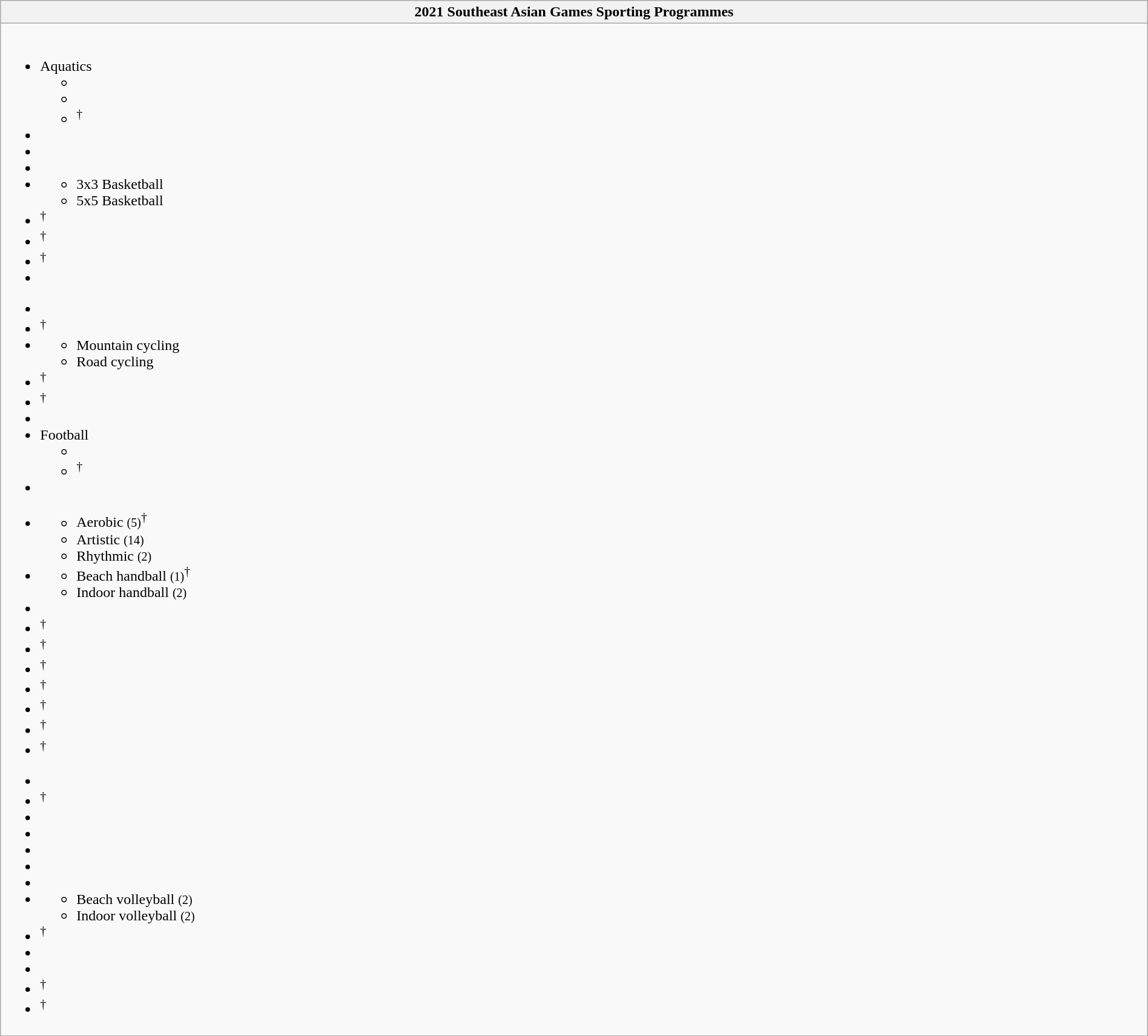<table class="wikitable" style="width: 100%">
<tr>
<th>2021 Southeast Asian Games Sporting Programmes</th>
</tr>
<tr>
<td><br>
<ul><li>Aquatics<ul><li></li><li></li><li><sup>†</sup></li></ul></li><li></li><li></li><li></li><li><ul><li>3x3 Basketball </li><li>5x5 Basketball </li></ul></li><li><sup>†</sup></li><li><sup>†</sup></li><li><sup>†</sup></li><li></li></ul><ul><li></li><li><sup>†</sup></li><li><ul><li>Mountain cycling </li><li>Road cycling </li></ul></li><li><sup>†</sup></li><li><sup>†</sup></li><li></li><li>Football<ul><li></li><li><sup>†</sup></li></ul></li><li></li></ul><ul><li><ul><li>Aerobic <small>(5)</small><sup>†</sup></li><li>Artistic <small>(14)</small></li><li>Rhythmic <small>(2)</small></li></ul></li><li><ul><li>Beach handball <small>(1)</small><sup>†</sup></li><li>Indoor handball <small>(2)</small></li></ul></li><li></li><li><sup>†</sup></li><li><sup>†</sup></li><li><sup>†</sup></li><li><sup>†</sup></li><li><sup>†</sup></li><li><sup>†</sup></li><li><sup>†</sup></li></ul><ul><li></li><li><sup>†</sup></li><li></li><li></li><li></li><li></li><li></li><li><ul><li>Beach volleyball <small>(2)</small></li><li>Indoor volleyball <small>(2)</small></li></ul></li><li><sup>†</sup></li><li></li><li></li><li><sup>†</sup></li><li><sup>†</sup></li></ul></td>
</tr>
</table>
